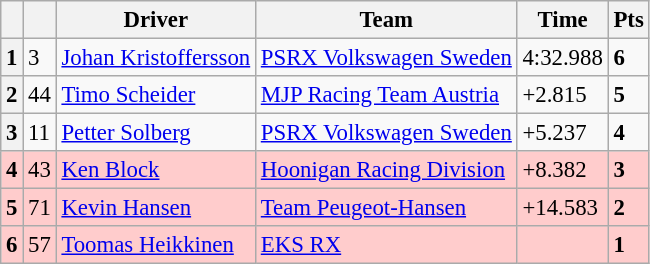<table class=wikitable style="font-size:95%">
<tr>
<th></th>
<th></th>
<th>Driver</th>
<th>Team</th>
<th>Time</th>
<th>Pts</th>
</tr>
<tr>
<th>1</th>
<td>3</td>
<td> <a href='#'>Johan Kristoffersson</a></td>
<td><a href='#'>PSRX Volkswagen Sweden</a></td>
<td>4:32.988</td>
<td><strong>6</strong></td>
</tr>
<tr>
<th>2</th>
<td>44</td>
<td> <a href='#'>Timo Scheider</a></td>
<td><a href='#'>MJP Racing Team Austria</a></td>
<td>+2.815</td>
<td><strong>5</strong></td>
</tr>
<tr>
<th>3</th>
<td>11</td>
<td> <a href='#'>Petter Solberg</a></td>
<td><a href='#'>PSRX Volkswagen Sweden</a></td>
<td>+5.237</td>
<td><strong>4</strong></td>
</tr>
<tr>
<th style="background:#ffcccc;">4</th>
<td style="background:#ffcccc;">43</td>
<td style="background:#ffcccc;"> <a href='#'>Ken Block</a></td>
<td style="background:#ffcccc;"><a href='#'>Hoonigan Racing Division</a></td>
<td style="background:#ffcccc;">+8.382</td>
<td style="background:#ffcccc;"><strong>3</strong></td>
</tr>
<tr>
<th style="background:#ffcccc;">5</th>
<td style="background:#ffcccc;">71</td>
<td style="background:#ffcccc;"> <a href='#'>Kevin Hansen</a></td>
<td style="background:#ffcccc;"><a href='#'>Team Peugeot-Hansen</a></td>
<td style="background:#ffcccc;">+14.583</td>
<td style="background:#ffcccc;"><strong>2</strong></td>
</tr>
<tr>
<th style="background:#ffcccc;">6</th>
<td style="background:#ffcccc;">57</td>
<td style="background:#ffcccc;"> <a href='#'>Toomas Heikkinen</a></td>
<td style="background:#ffcccc;"><a href='#'>EKS RX</a></td>
<td style="background:#ffcccc;"></td>
<td style="background:#ffcccc;"><strong>1</strong></td>
</tr>
</table>
